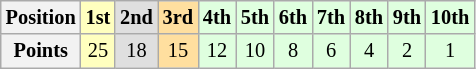<table class="wikitable" style="font-size: 85%;">
<tr>
<th>Position</th>
<td style="background:#ffffbf" align="center"><strong>1st</strong></td>
<td style="background:#dfdfdf" align="center"><strong>2nd</strong></td>
<td style="background:#ffdf9f" align="center"><strong>3rd</strong></td>
<td style="background:#dfffdf" align="center"><strong>4th</strong></td>
<td style="background:#dfffdf" align="center"><strong>5th</strong></td>
<td style="background:#dfffdf" align="center"><strong>6th</strong></td>
<td style="background:#dfffdf" align="center"><strong>7th</strong></td>
<td style="background:#dfffdf" align="center"><strong>8th</strong></td>
<td style="background:#dfffdf" align="center"><strong>9th</strong></td>
<td style="background:#dfffdf" align="center"><strong>10th</strong></td>
</tr>
<tr>
<th>Points</th>
<td style="background:#ffffbf" align="center">25</td>
<td style="background:#dfdfdf" align="center">18</td>
<td style="background:#ffdf9f" align="center">15</td>
<td style="background:#dfffdf" align="center">12</td>
<td style="background:#dfffdf" align="center">10</td>
<td style="background:#dfffdf" align="center">8</td>
<td style="background:#dfffdf" align="center">6</td>
<td style="background:#dfffdf" align="center">4</td>
<td style="background:#dfffdf" align="center">2</td>
<td style="background:#dfffdf" align="center">1</td>
</tr>
</table>
